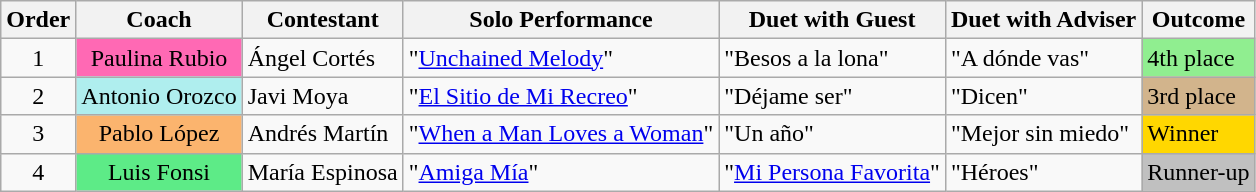<table class=wikitable>
<tr>
<th>Order</th>
<th>Coach</th>
<th>Contestant</th>
<th>Solo Performance</th>
<th>Duet with Guest</th>
<th>Duet with Adviser</th>
<th>Outcome</th>
</tr>
<tr>
<td align=center>1</td>
<td bgcolor=#ff69b4 align=center>Paulina Rubio</td>
<td>Ángel Cortés</td>
<td>"<a href='#'>Unchained Melody</a>"</td>
<td>"Besos a la lona" </td>
<td>"A dónde vas" </td>
<td bgcolor=lightgreen>4th place</td>
</tr>
<tr>
<td align=center>2</td>
<td bgcolor=#afeeee align=center>Antonio Orozco</td>
<td>Javi Moya</td>
<td>"<a href='#'>El Sitio de Mi Recreo</a>"</td>
<td>"Déjame ser" </td>
<td>"Dicen" </td>
<td bgcolor=tan>3rd place</td>
</tr>
<tr>
<td align=center>3</td>
<td align=center bgcolor=#fbb46e>Pablo López</td>
<td>Andrés Martín</td>
<td>"<a href='#'>When a Man Loves a Woman</a>"</td>
<td>"Un año" </td>
<td>"Mejor sin miedo" </td>
<td bgcolor=gold>Winner</td>
</tr>
<tr>
<td align=center>4</td>
<td bgcolor=#5deb87 align=center>Luis Fonsi</td>
<td>María Espinosa</td>
<td>"<a href='#'>Amiga Mía</a>"</td>
<td>"<a href='#'>Mi Persona Favorita</a>" </td>
<td>"Héroes" </td>
<td bgcolor=silver>Runner-up</td>
</tr>
</table>
